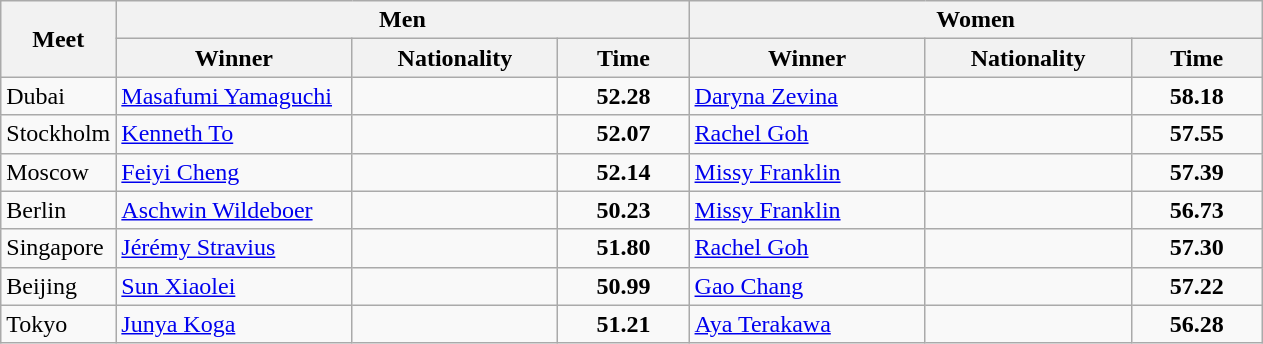<table class="wikitable">
<tr>
<th rowspan="2">Meet</th>
<th colspan="3">Men</th>
<th colspan="3">Women</th>
</tr>
<tr>
<th width=150>Winner</th>
<th width=130>Nationality</th>
<th width=80>Time</th>
<th width=150>Winner</th>
<th width=130>Nationality</th>
<th width=80>Time</th>
</tr>
<tr>
<td>Dubai</td>
<td><a href='#'>Masafumi Yamaguchi</a></td>
<td></td>
<td align=center><strong>52.28</strong></td>
<td><a href='#'>Daryna Zevina</a></td>
<td></td>
<td align=center><strong>58.18</strong></td>
</tr>
<tr>
<td>Stockholm</td>
<td><a href='#'>Kenneth To</a></td>
<td></td>
<td align=center><strong>52.07</strong></td>
<td><a href='#'>Rachel Goh</a></td>
<td></td>
<td align=center><strong>57.55</strong></td>
</tr>
<tr>
<td>Moscow</td>
<td><a href='#'>Feiyi Cheng</a></td>
<td></td>
<td align=center><strong>52.14</strong></td>
<td><a href='#'>Missy Franklin</a></td>
<td></td>
<td align=center><strong>57.39</strong></td>
</tr>
<tr>
<td>Berlin</td>
<td><a href='#'>Aschwin Wildeboer</a></td>
<td></td>
<td align=center><strong>50.23</strong></td>
<td><a href='#'>Missy Franklin</a></td>
<td></td>
<td align=center><strong>56.73</strong></td>
</tr>
<tr>
<td>Singapore</td>
<td><a href='#'>Jérémy Stravius</a></td>
<td></td>
<td align=center><strong>51.80</strong></td>
<td><a href='#'>Rachel Goh</a></td>
<td></td>
<td align=center><strong>57.30</strong></td>
</tr>
<tr>
<td>Beijing</td>
<td><a href='#'>Sun Xiaolei</a></td>
<td></td>
<td align=center><strong>50.99</strong></td>
<td><a href='#'>Gao Chang</a></td>
<td></td>
<td align=center><strong>57.22</strong></td>
</tr>
<tr>
<td>Tokyo</td>
<td><a href='#'>Junya Koga</a></td>
<td></td>
<td align=center><strong>51.21</strong></td>
<td><a href='#'>Aya Terakawa</a></td>
<td></td>
<td align=center><strong>56.28</strong></td>
</tr>
</table>
